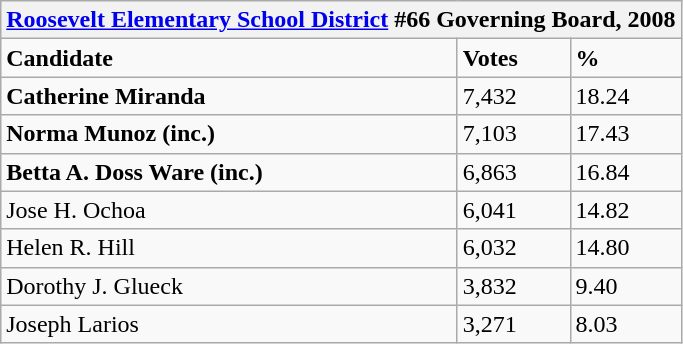<table class="wikitable">
<tr>
<th colspan="3"><a href='#'>Roosevelt Elementary School District</a> #66 Governing Board, 2008</th>
</tr>
<tr>
<td><strong>Candidate</strong></td>
<td><strong>Votes</strong></td>
<td><strong>%</strong></td>
</tr>
<tr>
<td><strong>Catherine Miranda</strong></td>
<td>7,432</td>
<td>18.24</td>
</tr>
<tr>
<td><strong>Norma Munoz (inc.)</strong></td>
<td>7,103</td>
<td>17.43</td>
</tr>
<tr>
<td><strong>Betta A. Doss Ware (inc.)</strong></td>
<td>6,863</td>
<td>16.84</td>
</tr>
<tr>
<td>Jose H. Ochoa</td>
<td>6,041</td>
<td>14.82</td>
</tr>
<tr>
<td>Helen R. Hill</td>
<td>6,032</td>
<td>14.80</td>
</tr>
<tr>
<td>Dorothy J. Glueck</td>
<td>3,832</td>
<td>9.40</td>
</tr>
<tr>
<td>Joseph Larios</td>
<td>3,271</td>
<td>8.03</td>
</tr>
</table>
